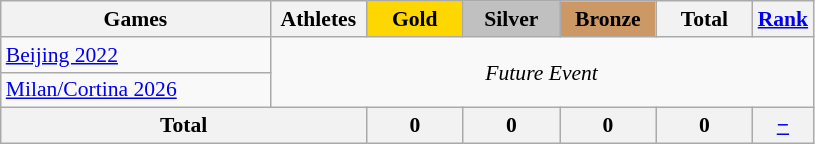<table class="wikitable" style="text-align:center; font-size:90%;">
<tr>
<th style="width:12em;">Games</th>
<th style="width:4em;">Athletes</th>
<th style="width:4em; background:gold;">Gold</th>
<th style="width:4em; background:silver;">Silver</th>
<th style="width:4em; background:#cc9966;">Bronze</th>
<th style="width:4em;">Total</th>
<th style="width:2em;"><a href='#'>Rank</a></th>
</tr>
<tr>
<td align=left> <a href='#'>Beijing 2022</a></td>
<td colspan=6; rowspan=2><em>Future Event</em></td>
</tr>
<tr>
<td align=left> <a href='#'>Milan/Cortina 2026</a></td>
</tr>
<tr>
<th colspan=2>Total</th>
<th>0</th>
<th>0</th>
<th>0</th>
<th>0</th>
<th><a href='#'>−</a></th>
</tr>
</table>
